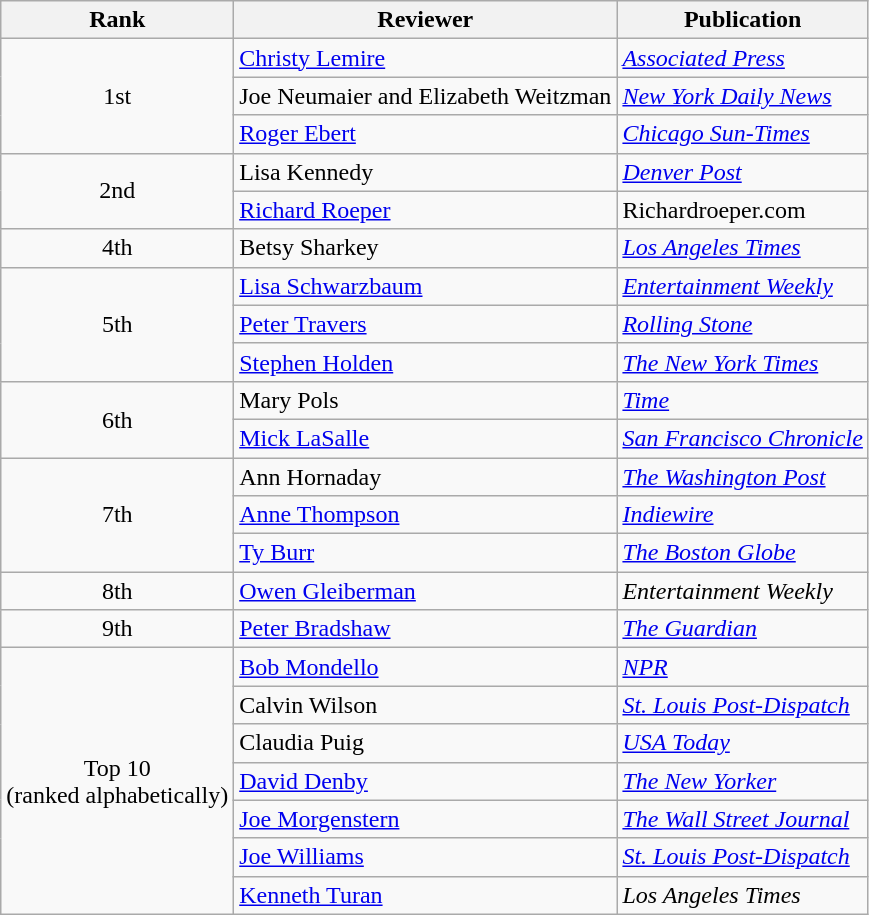<table class="wikitable sortable">
<tr>
<th>Rank</th>
<th>Reviewer</th>
<th>Publication</th>
</tr>
<tr>
<td rowspan="3" style="text-align:center;">1st</td>
<td><a href='#'>Christy Lemire</a></td>
<td><em><a href='#'>Associated Press</a></em></td>
</tr>
<tr>
<td>Joe Neumaier and Elizabeth Weitzman</td>
<td><em><a href='#'>New York Daily News</a></em></td>
</tr>
<tr>
<td><a href='#'>Roger Ebert</a></td>
<td><em><a href='#'>Chicago Sun-Times</a></em></td>
</tr>
<tr>
<td rowspan="2" style="text-align:center;">2nd</td>
<td>Lisa Kennedy</td>
<td><em><a href='#'>Denver Post</a></em></td>
</tr>
<tr>
<td><a href='#'>Richard Roeper</a></td>
<td>Richardroeper.com</td>
</tr>
<tr>
<td rowspan="1" style="text-align:center;">4th</td>
<td>Betsy Sharkey</td>
<td><em><a href='#'>Los Angeles Times</a></em></td>
</tr>
<tr>
<td rowspan="3" style="text-align:center;">5th</td>
<td><a href='#'>Lisa Schwarzbaum</a></td>
<td><em><a href='#'>Entertainment Weekly</a></em></td>
</tr>
<tr>
<td><a href='#'>Peter Travers</a></td>
<td><em><a href='#'>Rolling Stone</a></em></td>
</tr>
<tr>
<td><a href='#'>Stephen Holden</a></td>
<td><em><a href='#'>The New York Times</a></em></td>
</tr>
<tr>
<td rowspan="2" style="text-align:center;">6th</td>
<td>Mary Pols</td>
<td><em><a href='#'>Time</a></em></td>
</tr>
<tr>
<td><a href='#'>Mick LaSalle</a></td>
<td><em><a href='#'>San Francisco Chronicle</a></em></td>
</tr>
<tr>
<td rowspan="3" style="text-align:center;">7th</td>
<td>Ann Hornaday</td>
<td><em><a href='#'>The Washington Post</a></em></td>
</tr>
<tr>
<td><a href='#'>Anne Thompson</a></td>
<td><em><a href='#'>Indiewire</a></em></td>
</tr>
<tr>
<td><a href='#'>Ty Burr</a></td>
<td><em><a href='#'>The Boston Globe</a></em></td>
</tr>
<tr>
<td style="text-align:center;">8th</td>
<td><a href='#'>Owen Gleiberman</a></td>
<td><em>Entertainment Weekly</em></td>
</tr>
<tr>
<td style="text-align:center;">9th</td>
<td><a href='#'>Peter Bradshaw</a></td>
<td><em><a href='#'>The Guardian</a></em></td>
</tr>
<tr>
<td rowspan="7" style="text-align:center;">Top 10 <br>(ranked alphabetically)</td>
<td><a href='#'>Bob Mondello</a></td>
<td><em><a href='#'>NPR</a></em></td>
</tr>
<tr>
<td>Calvin Wilson</td>
<td><em><a href='#'>St. Louis Post-Dispatch</a></em></td>
</tr>
<tr>
<td>Claudia Puig</td>
<td><em><a href='#'>USA Today</a></em></td>
</tr>
<tr>
<td><a href='#'>David Denby</a></td>
<td><em><a href='#'>The New Yorker</a></em></td>
</tr>
<tr>
<td><a href='#'>Joe Morgenstern</a></td>
<td><em><a href='#'>The Wall Street Journal</a></em></td>
</tr>
<tr>
<td><a href='#'>Joe Williams</a></td>
<td><em><a href='#'>St. Louis Post-Dispatch</a></em></td>
</tr>
<tr>
<td><a href='#'>Kenneth Turan</a></td>
<td><em>Los Angeles Times</em></td>
</tr>
</table>
